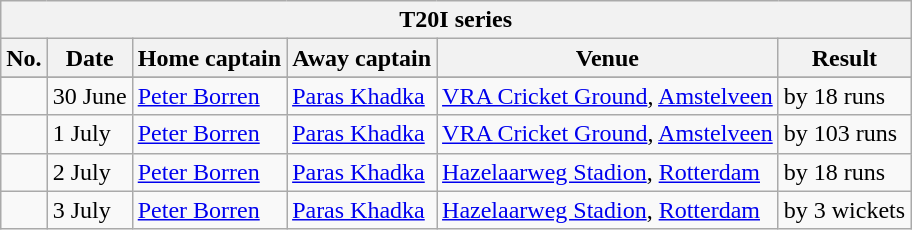<table class="wikitable">
<tr>
<th colspan="9">T20I series</th>
</tr>
<tr>
<th>No.</th>
<th>Date</th>
<th>Home captain</th>
<th>Away captain</th>
<th>Venue</th>
<th>Result</th>
</tr>
<tr>
</tr>
<tr>
<td></td>
<td>30 June</td>
<td><a href='#'>Peter Borren</a></td>
<td><a href='#'>Paras Khadka</a></td>
<td><a href='#'>VRA Cricket Ground</a>, <a href='#'>Amstelveen</a></td>
<td> by 18 runs</td>
</tr>
<tr>
<td></td>
<td>1 July</td>
<td><a href='#'>Peter Borren</a></td>
<td><a href='#'>Paras Khadka</a></td>
<td><a href='#'>VRA Cricket Ground</a>, <a href='#'>Amstelveen</a></td>
<td> by 103 runs</td>
</tr>
<tr>
<td></td>
<td>2 July</td>
<td><a href='#'>Peter Borren</a></td>
<td><a href='#'>Paras Khadka</a></td>
<td><a href='#'>Hazelaarweg Stadion</a>, <a href='#'>Rotterdam</a></td>
<td> by 18 runs</td>
</tr>
<tr>
<td></td>
<td>3 July</td>
<td><a href='#'>Peter Borren</a></td>
<td><a href='#'>Paras Khadka</a></td>
<td><a href='#'>Hazelaarweg Stadion</a>, <a href='#'>Rotterdam</a></td>
<td> by 3 wickets</td>
</tr>
</table>
